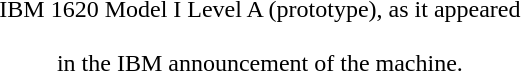<table style="float:right;">
<tr>
<td></td>
</tr>
<tr>
<td style="text-align:center;">IBM 1620 Model I Level A (prototype), as it appeared<br><br>in the IBM announcement of the machine.</td>
</tr>
</table>
